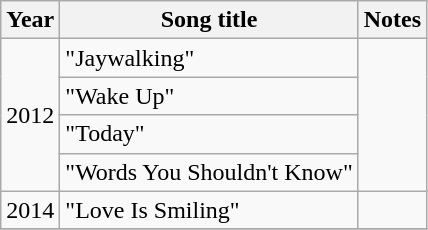<table class="wikitable sortable">
<tr>
<th>Year</th>
<th>Song title</th>
<th class="unsortable">Notes</th>
</tr>
<tr>
<td rowspan="4">2012</td>
<td> "Jaywalking"</td>
<td rowspan="4"></td>
</tr>
<tr>
<td>"Wake Up"</td>
</tr>
<tr>
<td> "Today"</td>
</tr>
<tr>
<td> "Words You Shouldn't Know"</td>
</tr>
<tr>
<td>2014</td>
<td>"Love Is Smiling"</td>
<td></td>
</tr>
<tr>
</tr>
</table>
